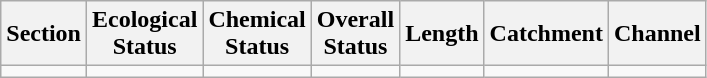<table class="wikitable">
<tr>
<th>Section</th>
<th>Ecological<br>Status</th>
<th>Chemical<br>Status</th>
<th>Overall<br>Status</th>
<th>Length</th>
<th>Catchment</th>
<th>Channel</th>
</tr>
<tr>
<td></td>
<td></td>
<td></td>
<td></td>
<td></td>
<td></td>
<td></td>
</tr>
</table>
